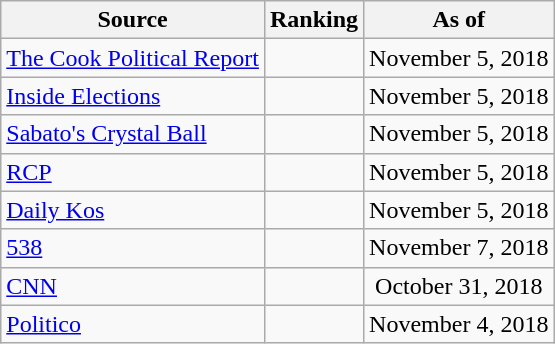<table class="wikitable" style="text-align:center">
<tr>
<th>Source</th>
<th>Ranking</th>
<th>As of</th>
</tr>
<tr>
<td align=left><a href='#'>The Cook Political Report</a></td>
<td></td>
<td>November 5, 2018</td>
</tr>
<tr>
<td align=left><a href='#'>Inside Elections</a></td>
<td></td>
<td>November 5, 2018</td>
</tr>
<tr>
<td align=left><a href='#'>Sabato's Crystal Ball</a></td>
<td></td>
<td>November 5, 2018</td>
</tr>
<tr>
<td align="left"><a href='#'>RCP</a></td>
<td></td>
<td>November 5, 2018</td>
</tr>
<tr>
<td align="left"><a href='#'>Daily Kos</a></td>
<td></td>
<td>November 5, 2018</td>
</tr>
<tr>
<td align="left"><a href='#'>538</a></td>
<td></td>
<td>November 7, 2018</td>
</tr>
<tr>
<td align="left"><a href='#'>CNN</a></td>
<td></td>
<td>October 31, 2018</td>
</tr>
<tr>
<td align="left"><a href='#'>Politico</a></td>
<td></td>
<td>November 4, 2018</td>
</tr>
</table>
